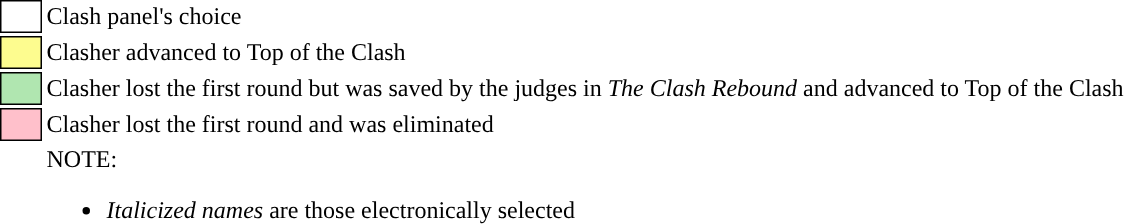<table class="toccolours" style="white-space: nowrap;">
<tr>
<td style="background:white; border: 1px solid black;"> <strong></strong> </td>
<td>Clash panel's choice</td>
</tr>
<tr>
<td style="background:#fdfc8f; border: 1px solid black">    </td>
<td>Clasher advanced to Top of the Clash</td>
</tr>
<tr>
<td style="background:#b0e6b0; border:1px solid black;">      </td>
<td>Clasher lost the first round but was saved by the judges in <em>The Clash Rebound</em> and advanced to Top of the Clash</td>
</tr>
<tr>
<td style="background:pink; border:1px solid black;">      </td>
<td>Clasher lost the first round and was eliminated</td>
</tr>
<tr>
<td style="background:none; border: 0px solid black">    </td>
<td>NOTE:<br><ul><li><em>Italicized names</em> are those electronically selected</li></ul></td>
</tr>
</table>
